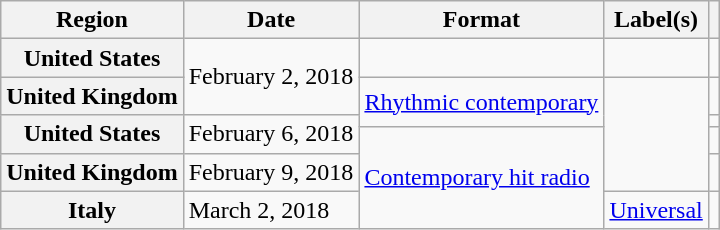<table class="wikitable plainrowheaders">
<tr>
<th scope="col">Region</th>
<th scope="col">Date</th>
<th scope="col">Format</th>
<th scope="col">Label(s)</th>
<th scope="col"></th>
</tr>
<tr>
<th scope="row">United States</th>
<td rowspan="2">February 2, 2018</td>
<td></td>
<td></td>
<td></td>
</tr>
<tr>
<th scope="row">United Kingdom</th>
<td rowspan="2"><a href='#'>Rhythmic contemporary</a></td>
<td rowspan="4"></td>
<td></td>
</tr>
<tr>
<th scope="row" rowspan="2">United States</th>
<td rowspan="2">February 6, 2018</td>
<td></td>
</tr>
<tr>
<td rowspan="3"><a href='#'>Contemporary hit radio</a></td>
<td></td>
</tr>
<tr>
<th scope="row">United Kingdom</th>
<td>February 9, 2018</td>
<td></td>
</tr>
<tr>
<th scope="row">Italy</th>
<td>March 2, 2018</td>
<td><a href='#'>Universal</a></td>
<td></td>
</tr>
</table>
